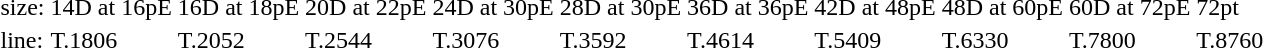<table style="margin-left:40px;">
<tr>
<td>size:</td>
<td>14D at 16pE</td>
<td>16D at 18pE</td>
<td>20D at 22pE</td>
<td>24D at 30pE</td>
<td>28D at 30pE</td>
<td>36D at 36pE</td>
<td>42D at 48pE</td>
<td>48D at 60pE</td>
<td>60D at 72pE</td>
<td>72pt</td>
</tr>
<tr>
<td>line:</td>
<td>T.1806</td>
<td>T.2052</td>
<td>T.2544</td>
<td>T.3076</td>
<td>T.3592</td>
<td>T.4614</td>
<td>T.5409</td>
<td>T.6330</td>
<td>T.7800</td>
<td>T.8760</td>
</tr>
</table>
